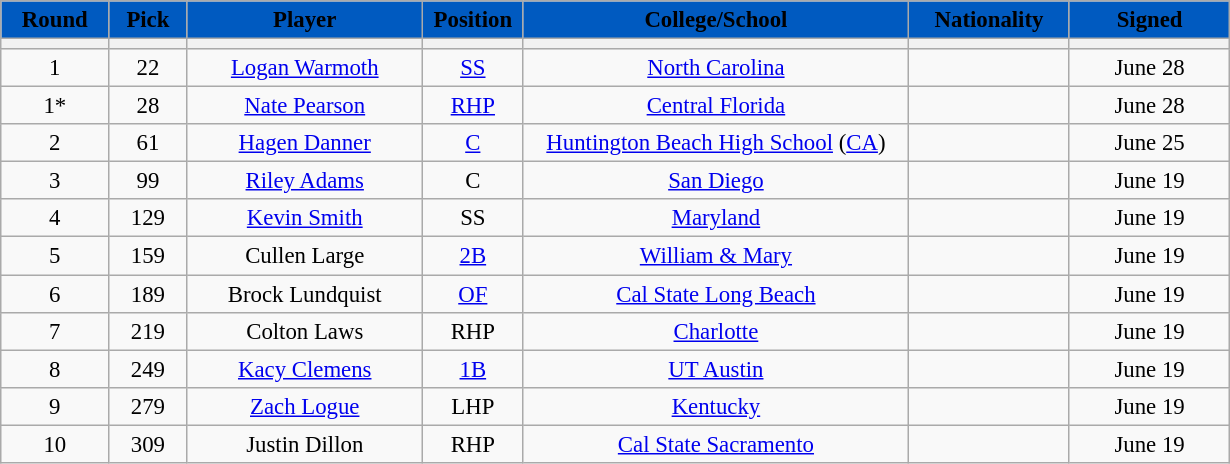<table class="wikitable" style="font-size: 95%; text-align: center;">
<tr>
<th style="background:#005ac0;" color:white;"><span>Round</span></th>
<th style="background:#005ac0;" color:white;"><span>Pick</span></th>
<th style="background:#005ac0;" color:white;"><span>Player</span></th>
<th style="background:#005ac0;" color:white;"><span>Position</span></th>
<th style="background:#005ac0;" color:white;"><span>College/School</span></th>
<th style="background:#005ac0;" color:white;"><span>Nationality</span></th>
<th style="background:#005ac0;" color:white;"><span>Signed</span></th>
</tr>
<tr>
<th width="65"></th>
<th width="45"></th>
<th style="width:150px;"></th>
<th width="60"></th>
<th style="width:250px;"></th>
<th style="width:100px;"></th>
<th style="width:100px;"></th>
</tr>
<tr>
<td>1</td>
<td>22</td>
<td><a href='#'>Logan Warmoth</a></td>
<td><a href='#'>SS</a></td>
<td><a href='#'>North Carolina</a></td>
<td></td>
<td>June 28</td>
</tr>
<tr>
<td>1*</td>
<td>28</td>
<td><a href='#'>Nate Pearson</a></td>
<td><a href='#'>RHP</a></td>
<td><a href='#'>Central Florida</a></td>
<td></td>
<td>June 28</td>
</tr>
<tr>
<td>2</td>
<td>61</td>
<td><a href='#'>Hagen Danner</a></td>
<td><a href='#'>C</a></td>
<td><a href='#'>Huntington Beach High School</a> (<a href='#'>CA</a>)</td>
<td></td>
<td>June 25</td>
</tr>
<tr>
<td>3</td>
<td>99</td>
<td><a href='#'>Riley Adams</a></td>
<td>C</td>
<td><a href='#'>San Diego</a></td>
<td></td>
<td>June 19</td>
</tr>
<tr>
<td>4</td>
<td>129</td>
<td><a href='#'>Kevin Smith</a></td>
<td>SS</td>
<td><a href='#'>Maryland</a></td>
<td></td>
<td>June 19</td>
</tr>
<tr>
<td>5</td>
<td>159</td>
<td>Cullen Large</td>
<td><a href='#'>2B</a></td>
<td><a href='#'>William & Mary</a></td>
<td></td>
<td>June 19</td>
</tr>
<tr>
<td>6</td>
<td>189</td>
<td>Brock Lundquist</td>
<td><a href='#'>OF</a></td>
<td><a href='#'>Cal State Long Beach</a></td>
<td></td>
<td>June 19</td>
</tr>
<tr>
<td>7</td>
<td>219</td>
<td>Colton Laws</td>
<td>RHP</td>
<td><a href='#'>Charlotte</a></td>
<td></td>
<td>June 19</td>
</tr>
<tr>
<td>8</td>
<td>249</td>
<td><a href='#'>Kacy Clemens</a></td>
<td><a href='#'>1B</a></td>
<td><a href='#'>UT Austin</a></td>
<td></td>
<td>June 19</td>
</tr>
<tr>
<td>9</td>
<td>279</td>
<td><a href='#'>Zach Logue</a></td>
<td>LHP</td>
<td><a href='#'>Kentucky</a></td>
<td></td>
<td>June 19</td>
</tr>
<tr>
<td>10</td>
<td>309</td>
<td>Justin Dillon</td>
<td>RHP</td>
<td><a href='#'>Cal State Sacramento</a></td>
<td></td>
<td>June 19</td>
</tr>
</table>
